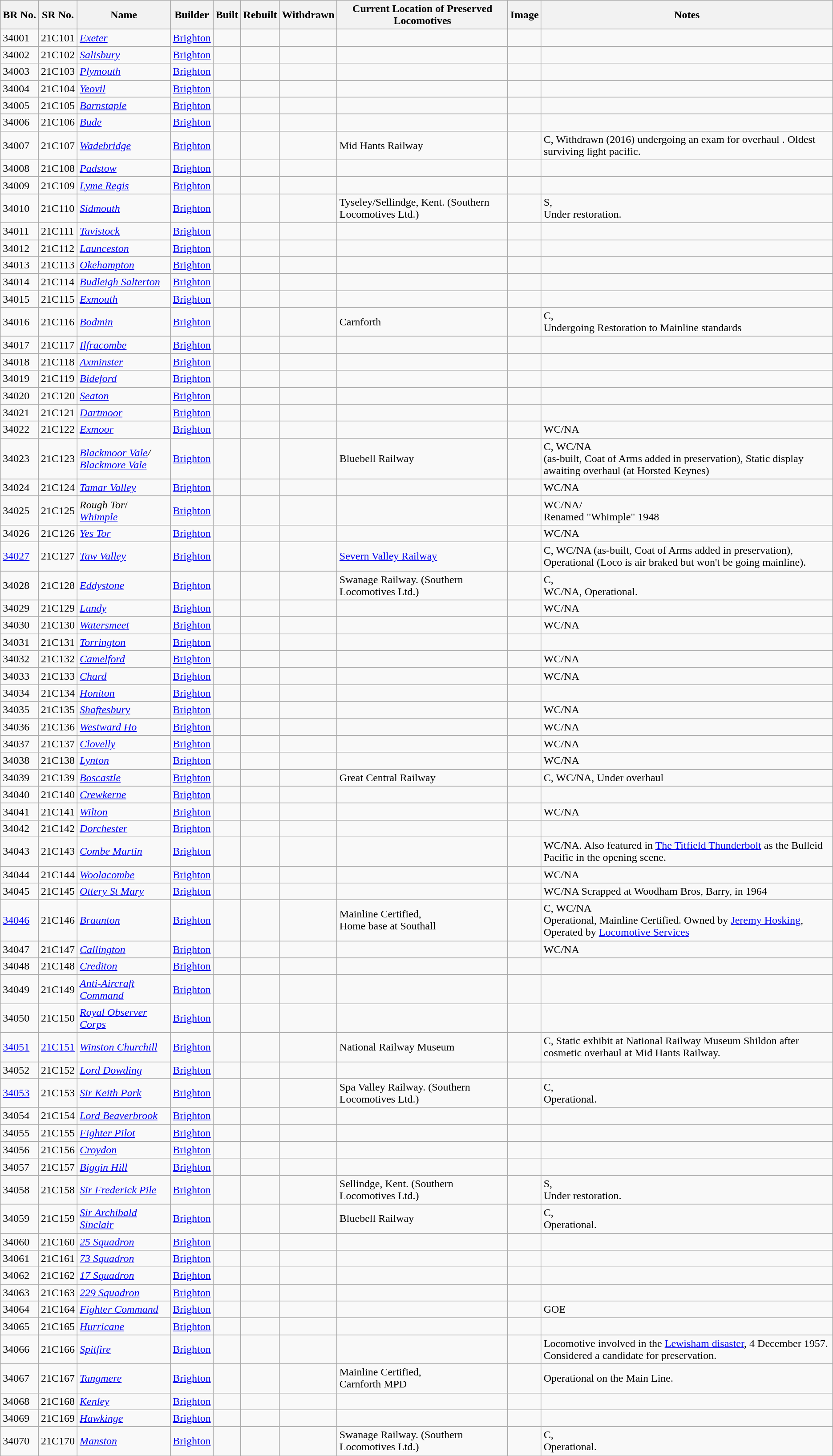<table class="wikitable sortable">
<tr>
<th>BR No.</th>
<th>SR No.</th>
<th>Name</th>
<th>Builder</th>
<th>Built</th>
<th>Rebuilt</th>
<th>Withdrawn</th>
<th>Current Location of Preserved Locomotives</th>
<th>Image</th>
<th>Notes</th>
</tr>
<tr>
<td>34001</td>
<td>21C101</td>
<td><em><a href='#'>Exeter</a></em></td>
<td><a href='#'>Brighton</a></td>
<td></td>
<td></td>
<td></td>
<td></td>
<td></td>
<td></td>
</tr>
<tr>
<td>34002</td>
<td>21C102</td>
<td><em><a href='#'>Salisbury</a></em></td>
<td><a href='#'>Brighton</a></td>
<td></td>
<td></td>
<td></td>
<td></td>
<td></td>
<td></td>
</tr>
<tr>
<td>34003</td>
<td>21C103</td>
<td><em><a href='#'>Plymouth</a></em></td>
<td><a href='#'>Brighton</a></td>
<td></td>
<td></td>
<td></td>
<td></td>
<td></td>
<td></td>
</tr>
<tr>
<td>34004</td>
<td>21C104</td>
<td><em><a href='#'>Yeovil</a></em></td>
<td><a href='#'>Brighton</a></td>
<td></td>
<td></td>
<td></td>
<td></td>
<td></td>
<td></td>
</tr>
<tr>
<td>34005</td>
<td>21C105</td>
<td><em><a href='#'>Barnstaple</a></em></td>
<td><a href='#'>Brighton</a></td>
<td></td>
<td></td>
<td></td>
<td></td>
<td></td>
<td></td>
</tr>
<tr>
<td>34006</td>
<td>21C106</td>
<td><em><a href='#'>Bude</a></em></td>
<td><a href='#'>Brighton</a></td>
<td></td>
<td></td>
<td></td>
<td></td>
<td></td>
<td></td>
</tr>
<tr>
<td>34007</td>
<td>21C107</td>
<td><em><a href='#'>Wadebridge</a></em></td>
<td><a href='#'>Brighton</a></td>
<td></td>
<td></td>
<td></td>
<td>Mid Hants Railway</td>
<td></td>
<td>C, Withdrawn (2016) undergoing an exam for overhaul  . Oldest surviving light pacific.</td>
</tr>
<tr>
<td>34008</td>
<td>21C108</td>
<td><em><a href='#'>Padstow</a></em></td>
<td><a href='#'>Brighton</a></td>
<td></td>
<td></td>
<td></td>
<td></td>
<td></td>
<td></td>
</tr>
<tr>
<td>34009</td>
<td>21C109</td>
<td><em><a href='#'>Lyme Regis</a></em></td>
<td><a href='#'>Brighton</a></td>
<td></td>
<td></td>
<td></td>
<td></td>
<td></td>
<td></td>
</tr>
<tr>
<td>34010</td>
<td>21C110</td>
<td><em><a href='#'>Sidmouth</a></em></td>
<td><a href='#'>Brighton</a></td>
<td></td>
<td></td>
<td></td>
<td>Tyseley/Sellindge, Kent. (Southern Locomotives Ltd.)</td>
<td></td>
<td>S,<br>Under restoration.</td>
</tr>
<tr>
<td>34011</td>
<td>21C111</td>
<td><em><a href='#'>Tavistock</a></em></td>
<td><a href='#'>Brighton</a></td>
<td></td>
<td></td>
<td></td>
<td></td>
<td></td>
<td></td>
</tr>
<tr>
<td>34012</td>
<td>21C112</td>
<td><em><a href='#'>Launceston</a></em></td>
<td><a href='#'>Brighton</a></td>
<td></td>
<td></td>
<td></td>
<td></td>
<td></td>
<td></td>
</tr>
<tr>
<td>34013</td>
<td>21C113</td>
<td><em><a href='#'>Okehampton</a></em></td>
<td><a href='#'>Brighton</a></td>
<td></td>
<td></td>
<td></td>
<td></td>
<td></td>
<td></td>
</tr>
<tr>
<td>34014</td>
<td>21C114</td>
<td><em><a href='#'>Budleigh Salterton</a></em></td>
<td><a href='#'>Brighton</a></td>
<td></td>
<td></td>
<td></td>
<td></td>
<td></td>
<td></td>
</tr>
<tr>
<td>34015</td>
<td>21C115</td>
<td><em><a href='#'>Exmouth</a></em></td>
<td><a href='#'>Brighton</a></td>
<td></td>
<td></td>
<td></td>
<td></td>
<td></td>
<td></td>
</tr>
<tr>
<td>34016</td>
<td>21C116</td>
<td><em><a href='#'>Bodmin</a></em></td>
<td><a href='#'>Brighton</a></td>
<td></td>
<td></td>
<td></td>
<td>Carnforth</td>
<td></td>
<td>C,<br>Undergoing Restoration to Mainline standards</td>
</tr>
<tr>
<td>34017</td>
<td>21C117</td>
<td><em><a href='#'>Ilfracombe</a></em></td>
<td><a href='#'>Brighton</a></td>
<td></td>
<td></td>
<td></td>
<td></td>
<td></td>
<td></td>
</tr>
<tr>
<td>34018</td>
<td>21C118</td>
<td><em><a href='#'>Axminster</a></em></td>
<td><a href='#'>Brighton</a></td>
<td></td>
<td></td>
<td></td>
<td></td>
<td></td>
<td></td>
</tr>
<tr>
<td>34019</td>
<td>21C119</td>
<td><em><a href='#'>Bideford</a></em></td>
<td><a href='#'>Brighton</a></td>
<td></td>
<td></td>
<td></td>
<td></td>
<td></td>
<td></td>
</tr>
<tr>
<td>34020</td>
<td>21C120</td>
<td><em><a href='#'>Seaton</a></em></td>
<td><a href='#'>Brighton</a></td>
<td></td>
<td></td>
<td></td>
<td></td>
<td></td>
<td></td>
</tr>
<tr>
<td>34021</td>
<td>21C121</td>
<td><em><a href='#'>Dartmoor</a></em></td>
<td><a href='#'>Brighton</a></td>
<td></td>
<td></td>
<td></td>
<td></td>
<td></td>
<td></td>
</tr>
<tr>
<td>34022</td>
<td>21C122</td>
<td><em><a href='#'>Exmoor</a></em></td>
<td><a href='#'>Brighton</a></td>
<td></td>
<td></td>
<td></td>
<td></td>
<td></td>
<td>WC/NA</td>
</tr>
<tr>
<td>34023</td>
<td>21C123</td>
<td><em><a href='#'>Blackmoor Vale</a>/<br><a href='#'>Blackmore Vale</a></em></td>
<td><a href='#'>Brighton</a></td>
<td></td>
<td></td>
<td></td>
<td>Bluebell Railway</td>
<td></td>
<td>C, WC/NA<br>(as-built, Coat of Arms added in preservation), Static display awaiting overhaul (at Horsted Keynes)</td>
</tr>
<tr>
<td>34024</td>
<td>21C124</td>
<td><em><a href='#'>Tamar Valley</a></em></td>
<td><a href='#'>Brighton</a></td>
<td></td>
<td></td>
<td></td>
<td></td>
<td></td>
<td>WC/NA</td>
</tr>
<tr>
<td>34025</td>
<td>21C125</td>
<td><em>Rough Tor</em>/<br><em><a href='#'>Whimple</a></em></td>
<td><a href='#'>Brighton</a></td>
<td></td>
<td></td>
<td></td>
<td></td>
<td></td>
<td>WC/NA/<br>Renamed "Whimple" 1948</td>
</tr>
<tr>
<td>34026</td>
<td>21C126</td>
<td><em><a href='#'>Yes Tor</a></em></td>
<td><a href='#'>Brighton</a></td>
<td></td>
<td></td>
<td></td>
<td></td>
<td></td>
<td>WC/NA</td>
</tr>
<tr>
<td><a href='#'>34027</a></td>
<td>21C127</td>
<td><em><a href='#'>Taw Valley</a></em></td>
<td><a href='#'>Brighton</a></td>
<td></td>
<td></td>
<td></td>
<td><a href='#'>Severn Valley Railway</a></td>
<td></td>
<td>C, WC/NA (as-built, Coat of Arms added in preservation),<br> Operational (Loco is air braked but won't be going mainline).</td>
</tr>
<tr>
<td>34028</td>
<td>21C128</td>
<td><em><a href='#'>Eddystone</a></em></td>
<td><a href='#'>Brighton</a></td>
<td></td>
<td></td>
<td></td>
<td>Swanage Railway. (Southern Locomotives Ltd.)</td>
<td></td>
<td>C,<br>WC/NA, Operational.</td>
</tr>
<tr>
<td>34029</td>
<td>21C129</td>
<td><em><a href='#'>Lundy</a></em></td>
<td><a href='#'>Brighton</a></td>
<td></td>
<td></td>
<td></td>
<td></td>
<td></td>
<td>WC/NA</td>
</tr>
<tr>
<td>34030</td>
<td>21C130</td>
<td><em><a href='#'>Watersmeet</a></em></td>
<td><a href='#'>Brighton</a></td>
<td></td>
<td></td>
<td></td>
<td></td>
<td></td>
<td>WC/NA</td>
</tr>
<tr>
<td>34031</td>
<td>21C131</td>
<td><em><a href='#'>Torrington</a></em></td>
<td><a href='#'>Brighton</a></td>
<td></td>
<td></td>
<td></td>
<td></td>
<td></td>
<td></td>
</tr>
<tr>
<td>34032</td>
<td>21C132</td>
<td><em><a href='#'>Camelford</a></em></td>
<td><a href='#'>Brighton</a></td>
<td></td>
<td></td>
<td></td>
<td></td>
<td></td>
<td>WC/NA</td>
</tr>
<tr>
<td>34033</td>
<td>21C133</td>
<td><em><a href='#'>Chard</a></em></td>
<td><a href='#'>Brighton</a></td>
<td></td>
<td></td>
<td></td>
<td></td>
<td></td>
<td>WC/NA</td>
</tr>
<tr>
<td>34034</td>
<td>21C134</td>
<td><em><a href='#'>Honiton</a></em></td>
<td><a href='#'>Brighton</a></td>
<td></td>
<td></td>
<td></td>
<td></td>
<td></td>
<td></td>
</tr>
<tr>
<td>34035</td>
<td>21C135</td>
<td><em><a href='#'>Shaftesbury</a></em></td>
<td><a href='#'>Brighton</a></td>
<td></td>
<td></td>
<td></td>
<td></td>
<td></td>
<td>WC/NA</td>
</tr>
<tr>
<td>34036</td>
<td>21C136</td>
<td><em><a href='#'>Westward Ho</a></em></td>
<td><a href='#'>Brighton</a></td>
<td></td>
<td></td>
<td></td>
<td></td>
<td></td>
<td>WC/NA</td>
</tr>
<tr>
<td>34037</td>
<td>21C137</td>
<td><em><a href='#'>Clovelly</a></em></td>
<td><a href='#'>Brighton</a></td>
<td></td>
<td></td>
<td></td>
<td></td>
<td></td>
<td>WC/NA</td>
</tr>
<tr>
<td>34038</td>
<td>21C138</td>
<td><em><a href='#'>Lynton</a></em></td>
<td><a href='#'>Brighton</a></td>
<td></td>
<td></td>
<td></td>
<td></td>
<td></td>
<td>WC/NA</td>
</tr>
<tr>
<td>34039</td>
<td>21C139</td>
<td><em><a href='#'>Boscastle</a></em></td>
<td><a href='#'>Brighton</a></td>
<td></td>
<td></td>
<td></td>
<td>Great Central Railway</td>
<td></td>
<td>C, WC/NA, Under overhaul</td>
</tr>
<tr>
<td>34040</td>
<td>21C140</td>
<td><em><a href='#'>Crewkerne</a></em></td>
<td><a href='#'>Brighton</a></td>
<td></td>
<td></td>
<td></td>
<td></td>
<td></td>
<td></td>
</tr>
<tr>
<td>34041</td>
<td>21C141</td>
<td><em><a href='#'>Wilton</a></em></td>
<td><a href='#'>Brighton</a></td>
<td></td>
<td></td>
<td></td>
<td></td>
<td></td>
<td>WC/NA</td>
</tr>
<tr>
<td>34042</td>
<td>21C142</td>
<td><em><a href='#'>Dorchester</a></em></td>
<td><a href='#'>Brighton</a></td>
<td></td>
<td></td>
<td></td>
<td></td>
<td></td>
<td></td>
</tr>
<tr>
<td>34043</td>
<td>21C143</td>
<td><em><a href='#'>Combe Martin</a></em></td>
<td><a href='#'>Brighton</a></td>
<td></td>
<td></td>
<td></td>
<td></td>
<td></td>
<td>WC/NA. Also featured in <a href='#'>The Titfield Thunderbolt</a> as the Bulleid Pacific in the opening scene.</td>
</tr>
<tr>
<td>34044</td>
<td>21C144</td>
<td><em><a href='#'>Woolacombe</a></em></td>
<td><a href='#'>Brighton</a></td>
<td></td>
<td></td>
<td></td>
<td></td>
<td></td>
<td>WC/NA</td>
</tr>
<tr>
<td>34045</td>
<td>21C145</td>
<td><em><a href='#'>Ottery St Mary</a></em></td>
<td><a href='#'>Brighton</a></td>
<td></td>
<td></td>
<td></td>
<td></td>
<td></td>
<td>WC/NA Scrapped at Woodham Bros, Barry, in 1964</td>
</tr>
<tr>
<td><a href='#'>34046</a></td>
<td>21C146</td>
<td><em><a href='#'>Braunton</a></em></td>
<td><a href='#'>Brighton</a></td>
<td></td>
<td></td>
<td></td>
<td>Mainline Certified,<br>Home base at Southall</td>
<td></td>
<td>C, WC/NA<br>   Operational, Mainline Certified. Owned by <a href='#'>Jeremy Hosking</a>, Operated by <a href='#'>Locomotive Services</a></td>
</tr>
<tr>
<td>34047</td>
<td>21C147</td>
<td><em><a href='#'>Callington</a></em></td>
<td><a href='#'>Brighton</a></td>
<td></td>
<td></td>
<td></td>
<td></td>
<td></td>
<td>WC/NA</td>
</tr>
<tr>
<td>34048</td>
<td>21C148</td>
<td><em><a href='#'>Crediton</a></em></td>
<td><a href='#'>Brighton</a></td>
<td></td>
<td></td>
<td></td>
<td></td>
<td></td>
<td></td>
</tr>
<tr>
<td>34049</td>
<td>21C149</td>
<td><em><a href='#'>Anti-Aircraft Command</a></em></td>
<td><a href='#'>Brighton</a></td>
<td></td>
<td></td>
<td></td>
<td></td>
<td></td>
<td></td>
</tr>
<tr>
<td>34050</td>
<td>21C150</td>
<td><em><a href='#'>Royal Observer Corps</a></em></td>
<td><a href='#'>Brighton</a></td>
<td></td>
<td></td>
<td></td>
<td></td>
<td></td>
<td></td>
</tr>
<tr>
<td><a href='#'>34051</a></td>
<td><a href='#'>21C151</a></td>
<td><em><a href='#'>Winston Churchill</a></em></td>
<td><a href='#'>Brighton</a></td>
<td></td>
<td></td>
<td></td>
<td>National Railway Museum</td>
<td></td>
<td>C, Static exhibit at National Railway Museum Shildon after cosmetic overhaul at Mid Hants Railway.</td>
</tr>
<tr>
<td>34052</td>
<td>21C152</td>
<td><em><a href='#'>Lord Dowding</a></em></td>
<td><a href='#'>Brighton</a></td>
<td></td>
<td></td>
<td></td>
<td></td>
<td></td>
<td></td>
</tr>
<tr>
<td><a href='#'>34053</a></td>
<td>21C153</td>
<td><em><a href='#'>Sir Keith Park</a></em></td>
<td><a href='#'>Brighton</a></td>
<td></td>
<td></td>
<td></td>
<td>Spa Valley Railway. (Southern Locomotives Ltd.)</td>
<td></td>
<td>C,<br>Operational.</td>
</tr>
<tr>
<td>34054</td>
<td>21C154</td>
<td><em><a href='#'>Lord Beaverbrook</a></em></td>
<td><a href='#'>Brighton</a></td>
<td></td>
<td></td>
<td></td>
<td></td>
<td></td>
<td></td>
</tr>
<tr>
<td>34055</td>
<td>21C155</td>
<td><em><a href='#'>Fighter Pilot</a></em></td>
<td><a href='#'>Brighton</a></td>
<td></td>
<td></td>
<td></td>
<td></td>
<td></td>
<td></td>
</tr>
<tr>
<td>34056</td>
<td>21C156</td>
<td><em><a href='#'>Croydon</a></em></td>
<td><a href='#'>Brighton</a></td>
<td></td>
<td></td>
<td></td>
<td></td>
<td></td>
<td></td>
</tr>
<tr>
<td>34057</td>
<td>21C157</td>
<td><em><a href='#'>Biggin Hill</a></em></td>
<td><a href='#'>Brighton</a></td>
<td></td>
<td></td>
<td></td>
<td></td>
<td></td>
<td></td>
</tr>
<tr>
<td>34058</td>
<td>21C158</td>
<td><em><a href='#'>Sir Frederick Pile</a></em></td>
<td><a href='#'>Brighton</a></td>
<td></td>
<td></td>
<td></td>
<td>Sellindge, Kent. (Southern Locomotives Ltd.)</td>
<td></td>
<td>S,<br>Under restoration.</td>
</tr>
<tr>
<td>34059</td>
<td>21C159</td>
<td><em><a href='#'>Sir Archibald Sinclair</a></em></td>
<td><a href='#'>Brighton</a></td>
<td></td>
<td></td>
<td></td>
<td>Bluebell Railway</td>
<td></td>
<td>C,<br>Operational.</td>
</tr>
<tr>
<td>34060</td>
<td>21C160</td>
<td><em><a href='#'>25 Squadron</a></em></td>
<td><a href='#'>Brighton</a></td>
<td></td>
<td></td>
<td></td>
<td></td>
<td></td>
<td></td>
</tr>
<tr>
<td>34061</td>
<td>21C161</td>
<td><em><a href='#'>73 Squadron</a></em></td>
<td><a href='#'>Brighton</a></td>
<td></td>
<td></td>
<td></td>
<td></td>
<td></td>
<td></td>
</tr>
<tr>
<td>34062</td>
<td>21C162</td>
<td><em><a href='#'>17 Squadron</a></em></td>
<td><a href='#'>Brighton</a></td>
<td></td>
<td></td>
<td></td>
<td></td>
<td></td>
<td></td>
</tr>
<tr>
<td>34063</td>
<td>21C163</td>
<td><em><a href='#'>229 Squadron</a></em></td>
<td><a href='#'>Brighton</a></td>
<td></td>
<td></td>
<td></td>
<td></td>
<td></td>
<td></td>
</tr>
<tr>
<td>34064</td>
<td>21C164</td>
<td><em><a href='#'>Fighter Command</a></em></td>
<td><a href='#'>Brighton</a></td>
<td></td>
<td></td>
<td></td>
<td></td>
<td></td>
<td>GOE</td>
</tr>
<tr>
<td>34065</td>
<td>21C165</td>
<td><em><a href='#'>Hurricane</a></em></td>
<td><a href='#'>Brighton</a></td>
<td></td>
<td></td>
<td></td>
<td></td>
<td></td>
<td></td>
</tr>
<tr>
<td>34066</td>
<td>21C166</td>
<td><em><a href='#'>Spitfire</a></em></td>
<td><a href='#'>Brighton</a></td>
<td></td>
<td></td>
<td></td>
<td></td>
<td></td>
<td>Locomotive involved in the <a href='#'>Lewisham disaster</a>, 4 December 1957. Considered a candidate for preservation.</td>
</tr>
<tr>
<td>34067</td>
<td>21C167</td>
<td><em><a href='#'>Tangmere</a></em></td>
<td><a href='#'>Brighton</a></td>
<td></td>
<td></td>
<td></td>
<td>Mainline Certified,<br>Carnforth MPD</td>
<td></td>
<td>Operational on the Main Line.</td>
</tr>
<tr>
<td>34068</td>
<td>21C168</td>
<td><em><a href='#'>Kenley</a></em></td>
<td><a href='#'>Brighton</a></td>
<td></td>
<td></td>
<td></td>
<td></td>
<td></td>
<td></td>
</tr>
<tr>
<td>34069</td>
<td>21C169</td>
<td><em><a href='#'>Hawkinge</a></em></td>
<td><a href='#'>Brighton</a></td>
<td></td>
<td></td>
<td></td>
<td></td>
<td></td>
<td></td>
</tr>
<tr>
<td>34070</td>
<td>21C170</td>
<td><em><a href='#'>Manston</a></em></td>
<td><a href='#'>Brighton</a></td>
<td></td>
<td></td>
<td></td>
<td>Swanage Railway. (Southern Locomotives Ltd.)</td>
<td></td>
<td>C,<br>Operational.</td>
</tr>
</table>
